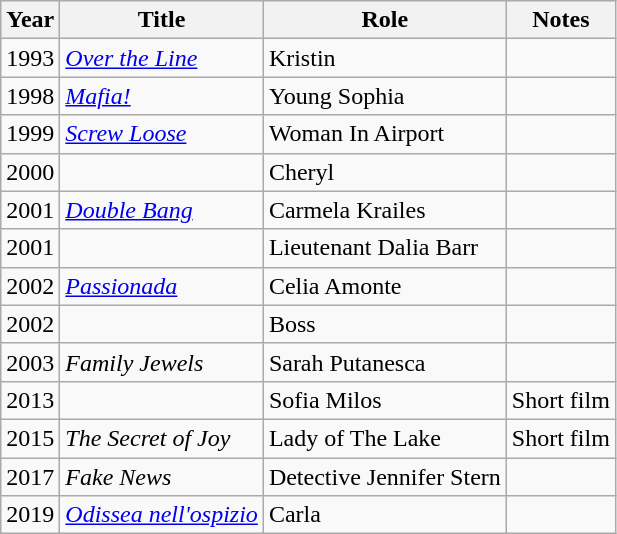<table class="wikitable sortable">
<tr>
<th>Year</th>
<th>Title</th>
<th>Role</th>
<th class="unsortable">Notes</th>
</tr>
<tr>
<td>1993</td>
<td><em><a href='#'>Over the Line</a></em></td>
<td>Kristin</td>
<td></td>
</tr>
<tr>
<td>1998</td>
<td><em><a href='#'>Mafia!</a></em></td>
<td>Young Sophia</td>
<td></td>
</tr>
<tr>
<td>1999</td>
<td><em><a href='#'>Screw Loose</a></em></td>
<td>Woman In Airport</td>
<td></td>
</tr>
<tr>
<td>2000</td>
<td><em></em></td>
<td>Cheryl</td>
<td></td>
</tr>
<tr>
<td>2001</td>
<td><em><a href='#'>Double Bang</a></em></td>
<td>Carmela Krailes</td>
<td></td>
</tr>
<tr>
<td>2001</td>
<td><em></em></td>
<td>Lieutenant Dalia Barr</td>
<td></td>
</tr>
<tr>
<td>2002</td>
<td><em><a href='#'>Passionada</a></em></td>
<td>Celia Amonte</td>
<td></td>
</tr>
<tr>
<td>2002</td>
<td><em></em></td>
<td>Boss</td>
<td></td>
</tr>
<tr>
<td>2003</td>
<td><em>Family Jewels</em></td>
<td>Sarah Putanesca</td>
<td></td>
</tr>
<tr>
<td>2013</td>
<td><em></em></td>
<td>Sofia Milos</td>
<td>Short film</td>
</tr>
<tr>
<td>2015</td>
<td><em>The Secret of Joy</em></td>
<td>Lady of The Lake</td>
<td>Short film</td>
</tr>
<tr>
<td>2017</td>
<td><em>Fake News</em></td>
<td>Detective Jennifer Stern</td>
<td></td>
</tr>
<tr>
<td>2019</td>
<td><em><a href='#'>Odissea nell'ospizio</a></em></td>
<td>Carla</td>
<td></td>
</tr>
</table>
